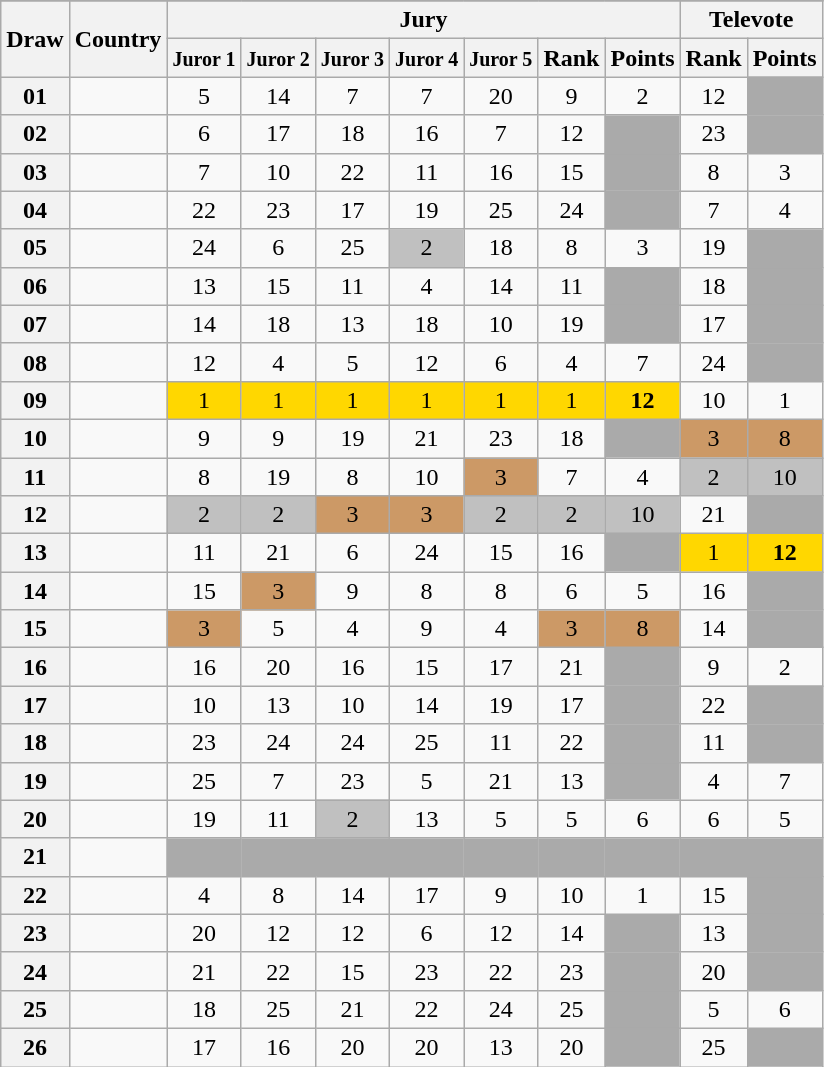<table class="sortable wikitable collapsible plainrowheaders" style="text-align:center;">
<tr>
</tr>
<tr>
<th scope="col" rowspan="2">Draw</th>
<th scope="col" rowspan="2">Country</th>
<th scope="col" colspan="7">Jury</th>
<th scope="col" colspan="2">Televote</th>
</tr>
<tr>
<th scope="col"><small>Juror 1</small></th>
<th scope="col"><small>Juror 2</small></th>
<th scope="col"><small>Juror 3</small></th>
<th scope="col"><small>Juror 4</small></th>
<th scope="col"><small>Juror 5</small></th>
<th scope="col">Rank</th>
<th scope="col">Points</th>
<th scope="col">Rank</th>
<th scope="col">Points</th>
</tr>
<tr>
<th scope="row" style="text-align:center;">01</th>
<td style="text-align:left;"></td>
<td>5</td>
<td>14</td>
<td>7</td>
<td>7</td>
<td>20</td>
<td>9</td>
<td>2</td>
<td>12</td>
<td style="background:#AAAAAA;"></td>
</tr>
<tr>
<th scope="row" style="text-align:center;">02</th>
<td style="text-align:left;"></td>
<td>6</td>
<td>17</td>
<td>18</td>
<td>16</td>
<td>7</td>
<td>12</td>
<td style="background:#AAAAAA;"></td>
<td>23</td>
<td style="background:#AAAAAA;"></td>
</tr>
<tr>
<th scope="row" style="text-align:center;">03</th>
<td style="text-align:left;"></td>
<td>7</td>
<td>10</td>
<td>22</td>
<td>11</td>
<td>16</td>
<td>15</td>
<td style="background:#AAAAAA;"></td>
<td>8</td>
<td>3</td>
</tr>
<tr>
<th scope="row" style="text-align:center;">04</th>
<td style="text-align:left;"></td>
<td>22</td>
<td>23</td>
<td>17</td>
<td>19</td>
<td>25</td>
<td>24</td>
<td style="background:#AAAAAA;"></td>
<td>7</td>
<td>4</td>
</tr>
<tr>
<th scope="row" style="text-align:center;">05</th>
<td style="text-align:left;"></td>
<td>24</td>
<td>6</td>
<td>25</td>
<td style="background:silver;">2</td>
<td>18</td>
<td>8</td>
<td>3</td>
<td>19</td>
<td style="background:#AAAAAA;"></td>
</tr>
<tr>
<th scope="row" style="text-align:center;">06</th>
<td style="text-align:left;"></td>
<td>13</td>
<td>15</td>
<td>11</td>
<td>4</td>
<td>14</td>
<td>11</td>
<td style="background:#AAAAAA;"></td>
<td>18</td>
<td style="background:#AAAAAA;"></td>
</tr>
<tr>
<th scope="row" style="text-align:center;">07</th>
<td style="text-align:left;"></td>
<td>14</td>
<td>18</td>
<td>13</td>
<td>18</td>
<td>10</td>
<td>19</td>
<td style="background:#AAAAAA;"></td>
<td>17</td>
<td style="background:#AAAAAA;"></td>
</tr>
<tr>
<th scope="row" style="text-align:center;">08</th>
<td style="text-align:left;"></td>
<td>12</td>
<td>4</td>
<td>5</td>
<td>12</td>
<td>6</td>
<td>4</td>
<td>7</td>
<td>24</td>
<td style="background:#AAAAAA;"></td>
</tr>
<tr>
<th scope="row" style="text-align:center;">09</th>
<td style="text-align:left;"></td>
<td style="background:gold;">1</td>
<td style="background:gold;">1</td>
<td style="background:gold;">1</td>
<td style="background:gold;">1</td>
<td style="background:gold;">1</td>
<td style="background:gold;">1</td>
<td style="background:gold;"><strong>12</strong></td>
<td>10</td>
<td>1</td>
</tr>
<tr>
<th scope="row" style="text-align:center;">10</th>
<td style="text-align:left;"></td>
<td>9</td>
<td>9</td>
<td>19</td>
<td>21</td>
<td>23</td>
<td>18</td>
<td style="background:#AAAAAA;"></td>
<td style="background:#CC9966;">3</td>
<td style="background:#CC9966;">8</td>
</tr>
<tr>
<th scope="row" style="text-align:center;">11</th>
<td style="text-align:left;"></td>
<td>8</td>
<td>19</td>
<td>8</td>
<td>10</td>
<td style="background:#CC9966;">3</td>
<td>7</td>
<td>4</td>
<td style="background:silver;">2</td>
<td style="background:silver;">10</td>
</tr>
<tr>
<th scope="row" style="text-align:center;">12</th>
<td style="text-align:left;"></td>
<td style="background:silver;">2</td>
<td style="background:silver;">2</td>
<td style="background:#CC9966;">3</td>
<td style="background:#CC9966;">3</td>
<td style="background:silver;">2</td>
<td style="background:silver;">2</td>
<td style="background:silver;">10</td>
<td>21</td>
<td style="background:#AAAAAA;"></td>
</tr>
<tr>
<th scope="row" style="text-align:center;">13</th>
<td style="text-align:left;"></td>
<td>11</td>
<td>21</td>
<td>6</td>
<td>24</td>
<td>15</td>
<td>16</td>
<td style="background:#AAAAAA;"></td>
<td style="background:gold;">1</td>
<td style="background:gold;"><strong>12</strong></td>
</tr>
<tr>
<th scope="row" style="text-align:center;">14</th>
<td style="text-align:left;"></td>
<td>15</td>
<td style="background:#CC9966;">3</td>
<td>9</td>
<td>8</td>
<td>8</td>
<td>6</td>
<td>5</td>
<td>16</td>
<td style="background:#AAAAAA;"></td>
</tr>
<tr>
<th scope="row" style="text-align:center;">15</th>
<td style="text-align:left;"></td>
<td style="background:#CC9966;">3</td>
<td>5</td>
<td>4</td>
<td>9</td>
<td>4</td>
<td style="background:#CC9966;">3</td>
<td style="background:#CC9966;">8</td>
<td>14</td>
<td style="background:#AAAAAA;"></td>
</tr>
<tr>
<th scope="row" style="text-align:center;">16</th>
<td style="text-align:left;"></td>
<td>16</td>
<td>20</td>
<td>16</td>
<td>15</td>
<td>17</td>
<td>21</td>
<td style="background:#AAAAAA;"></td>
<td>9</td>
<td>2</td>
</tr>
<tr>
<th scope="row" style="text-align:center;">17</th>
<td style="text-align:left;"></td>
<td>10</td>
<td>13</td>
<td>10</td>
<td>14</td>
<td>19</td>
<td>17</td>
<td style="background:#AAAAAA;"></td>
<td>22</td>
<td style="background:#AAAAAA;"></td>
</tr>
<tr>
<th scope="row" style="text-align:center;">18</th>
<td style="text-align:left;"></td>
<td>23</td>
<td>24</td>
<td>24</td>
<td>25</td>
<td>11</td>
<td>22</td>
<td style="background:#AAAAAA;"></td>
<td>11</td>
<td style="background:#AAAAAA;"></td>
</tr>
<tr>
<th scope="row" style="text-align:center;">19</th>
<td style="text-align:left;"></td>
<td>25</td>
<td>7</td>
<td>23</td>
<td>5</td>
<td>21</td>
<td>13</td>
<td style="background:#AAAAAA;"></td>
<td>4</td>
<td>7</td>
</tr>
<tr>
<th scope="row" style="text-align:center;">20</th>
<td style="text-align:left;"></td>
<td>19</td>
<td>11</td>
<td style="background:silver;">2</td>
<td>13</td>
<td>5</td>
<td>5</td>
<td>6</td>
<td>6</td>
<td>5</td>
</tr>
<tr class="sortbottom">
<th scope="row" style="text-align:center;">21</th>
<td style="text-align:left;"></td>
<td style="background:#AAAAAA;"></td>
<td style="background:#AAAAAA;"></td>
<td style="background:#AAAAAA;"></td>
<td style="background:#AAAAAA;"></td>
<td style="background:#AAAAAA;"></td>
<td style="background:#AAAAAA;"></td>
<td style="background:#AAAAAA;"></td>
<td style="background:#AAAAAA;"></td>
<td style="background:#AAAAAA;"></td>
</tr>
<tr>
<th scope="row" style="text-align:center;">22</th>
<td style="text-align:left;"></td>
<td>4</td>
<td>8</td>
<td>14</td>
<td>17</td>
<td>9</td>
<td>10</td>
<td>1</td>
<td>15</td>
<td style="background:#AAAAAA;"></td>
</tr>
<tr>
<th scope="row" style="text-align:center;">23</th>
<td style="text-align:left;"></td>
<td>20</td>
<td>12</td>
<td>12</td>
<td>6</td>
<td>12</td>
<td>14</td>
<td style="background:#AAAAAA;"></td>
<td>13</td>
<td style="background:#AAAAAA;"></td>
</tr>
<tr>
<th scope="row" style="text-align:center;">24</th>
<td style="text-align:left;"></td>
<td>21</td>
<td>22</td>
<td>15</td>
<td>23</td>
<td>22</td>
<td>23</td>
<td style="background:#AAAAAA;"></td>
<td>20</td>
<td style="background:#AAAAAA;"></td>
</tr>
<tr>
<th scope="row" style="text-align:center;">25</th>
<td style="text-align:left;"></td>
<td>18</td>
<td>25</td>
<td>21</td>
<td>22</td>
<td>24</td>
<td>25</td>
<td style="background:#AAAAAA;"></td>
<td>5</td>
<td>6</td>
</tr>
<tr>
<th scope="row" style="text-align:center;">26</th>
<td style="text-align:left;"></td>
<td>17</td>
<td>16</td>
<td>20</td>
<td>20</td>
<td>13</td>
<td>20</td>
<td style="background:#AAAAAA;"></td>
<td>25</td>
<td style="background:#AAAAAA;"></td>
</tr>
</table>
